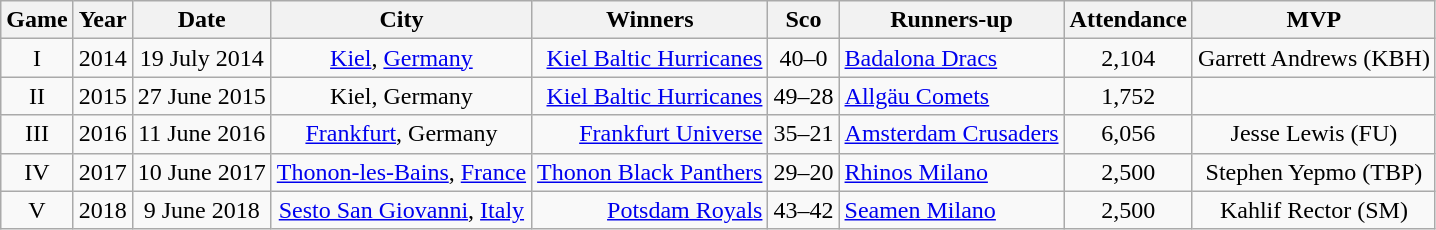<table class="wikitable" style="text-align:center">
<tr>
<th>Game</th>
<th>Year</th>
<th>Date</th>
<th>City</th>
<th>Winners</th>
<th>Sco</th>
<th>Runners-up</th>
<th>Attendance</th>
<th>MVP</th>
</tr>
<tr>
<td>I</td>
<td>2014</td>
<td>19 July 2014</td>
<td><a href='#'>Kiel</a>, <a href='#'>Germany</a></td>
<td style="text-align:right;"><a href='#'>Kiel Baltic Hurricanes</a> </td>
<td>40–0</td>
<td style="text-align:left; direction:rtl"><a href='#'>Badalona Dracs</a> </td>
<td>2,104</td>
<td>Garrett Andrews (KBH)</td>
</tr>
<tr>
<td>II</td>
<td>2015</td>
<td>27 June 2015</td>
<td>Kiel, Germany</td>
<td style="text-align:right;"><a href='#'>Kiel Baltic Hurricanes</a> </td>
<td>49–28</td>
<td style="text-align:left; direction:rtl;"><a href='#'>Allgäu Comets</a> </td>
<td>1,752</td>
<td></td>
</tr>
<tr>
<td>III</td>
<td>2016</td>
<td>11 June 2016</td>
<td><a href='#'>Frankfurt</a>, Germany</td>
<td style="text-align:right;"><a href='#'>Frankfurt Universe</a> </td>
<td>35–21</td>
<td style="text-align:left; direction:rtl;"><a href='#'>Amsterdam Crusaders</a> </td>
<td>6,056</td>
<td>Jesse Lewis (FU)</td>
</tr>
<tr>
<td>IV</td>
<td>2017</td>
<td>10 June 2017</td>
<td><a href='#'>Thonon-les-Bains</a>, <a href='#'>France</a></td>
<td style="text-align:right;"><a href='#'>Thonon Black Panthers</a> </td>
<td>29–20</td>
<td style="text-align:left;direction:rtl;"><a href='#'>Rhinos Milano</a> </td>
<td>2,500</td>
<td>Stephen Yepmo (TBP)</td>
</tr>
<tr>
<td>V</td>
<td>2018</td>
<td>9 June 2018</td>
<td><a href='#'>Sesto San Giovanni</a>, <a href='#'>Italy</a></td>
<td style="text-align:right;"><a href='#'>Potsdam Royals</a> </td>
<td>43–42</td>
<td style="text-align:left;direction:rtl;"><a href='#'>Seamen Milano</a> </td>
<td>2,500</td>
<td>Kahlif Rector (SM)</td>
</tr>
</table>
